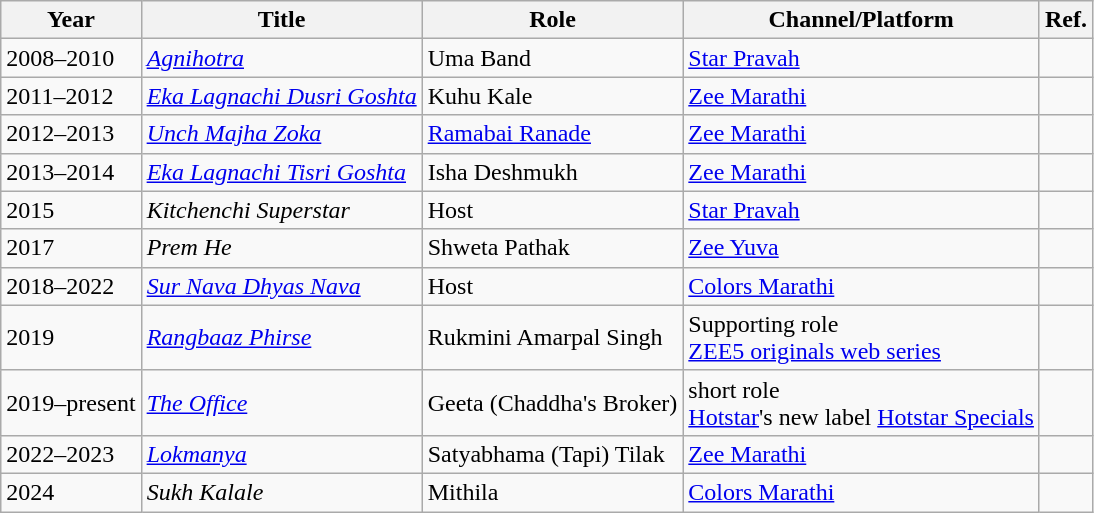<table class="wikitable sortable" style="font-size:100%">
<tr style="text-align:center;">
<th>Year</th>
<th>Title</th>
<th>Role</th>
<th>Channel/Platform</th>
<th>Ref.</th>
</tr>
<tr>
<td>2008–2010</td>
<td><em><a href='#'>Agnihotra</a></em></td>
<td>Uma Band</td>
<td><a href='#'>Star Pravah</a></td>
<td></td>
</tr>
<tr>
<td>2011–2012</td>
<td><em><a href='#'>Eka Lagnachi Dusri Goshta</a></em></td>
<td>Kuhu Kale</td>
<td><a href='#'>Zee Marathi</a></td>
<td></td>
</tr>
<tr>
<td>2012–2013</td>
<td><em><a href='#'>Unch Majha Zoka</a></em></td>
<td><a href='#'>Ramabai Ranade</a></td>
<td><a href='#'>Zee Marathi</a></td>
<td></td>
</tr>
<tr>
<td>2013–2014</td>
<td><em><a href='#'>Eka Lagnachi Tisri Goshta</a></em></td>
<td>Isha Deshmukh</td>
<td><a href='#'>Zee Marathi</a></td>
<td></td>
</tr>
<tr>
<td>2015</td>
<td><em>Kitchenchi Superstar</em></td>
<td>Host</td>
<td><a href='#'>Star Pravah</a></td>
<td></td>
</tr>
<tr>
<td>2017</td>
<td><em>Prem He</em></td>
<td>Shweta Pathak</td>
<td><a href='#'>Zee Yuva</a></td>
<td></td>
</tr>
<tr>
<td>2018–2022</td>
<td><em><a href='#'>Sur Nava Dhyas Nava</a></em></td>
<td>Host</td>
<td><a href='#'>Colors Marathi</a></td>
<td></td>
</tr>
<tr>
<td>2019</td>
<td><a href='#'><em>Rangbaaz Phirse</em></a></td>
<td>Rukmini Amarpal Singh</td>
<td>Supporting role<br><a href='#'>ZEE5 originals web series</a></td>
<td></td>
</tr>
<tr>
<td>2019–present</td>
<td><a href='#'><em>The Office</em></a></td>
<td>Geeta (Chaddha's Broker)</td>
<td>short role<br><a href='#'>Hotstar</a>'s new label <a href='#'>Hotstar Specials</a></td>
<td></td>
</tr>
<tr>
<td>2022–2023</td>
<td><em><a href='#'>Lokmanya</a></em></td>
<td>Satyabhama (Tapi) Tilak</td>
<td><a href='#'>Zee Marathi</a></td>
<td></td>
</tr>
<tr>
<td>2024</td>
<td><em>Sukh Kalale</em></td>
<td>Mithila</td>
<td><a href='#'>Colors Marathi</a></td>
<td></td>
</tr>
</table>
